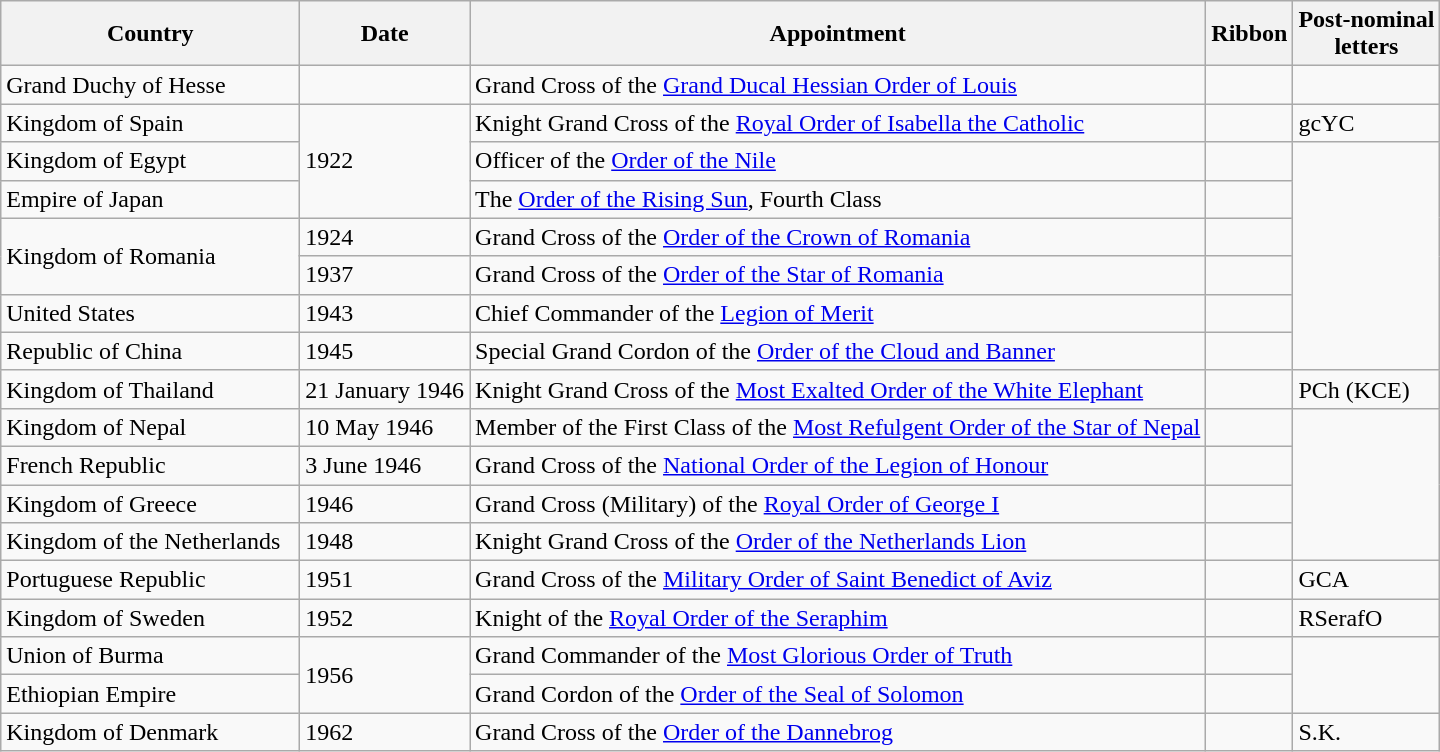<table class="wikitable sortable plainrowheaders">
<tr>
<th scope="col" style="width:12em;">Country</th>
<th scope="col">Date</th>
<th scope="col">Appointment</th>
<th scope="col">Ribbon</th>
<th scope="col">Post-nominal<br>letters</th>
</tr>
<tr>
<td> Grand Duchy of Hesse</td>
<td></td>
<td>Grand Cross of the <a href='#'>Grand Ducal Hessian Order of Louis</a></td>
<td></td>
<td></td>
</tr>
<tr>
<td> Kingdom of Spain</td>
<td rowspan="3">1922</td>
<td>Knight Grand Cross of the <a href='#'>Royal Order of Isabella the Catholic</a></td>
<td></td>
<td>gcYC</td>
</tr>
<tr>
<td> Kingdom of Egypt</td>
<td>Officer of the <a href='#'>Order of the Nile</a></td>
<td></td>
<td rowspan="6"></td>
</tr>
<tr>
<td> Empire of Japan</td>
<td>The <a href='#'>Order of the Rising Sun</a>, Fourth Class</td>
<td></td>
</tr>
<tr>
<td rowspan=2> Kingdom of Romania</td>
<td>1924</td>
<td>Grand Cross of the <a href='#'>Order of the Crown of Romania</a></td>
<td></td>
</tr>
<tr>
<td>1937</td>
<td>Grand Cross of the <a href='#'>Order of the Star of Romania</a></td>
<td></td>
</tr>
<tr>
<td> United States</td>
<td>1943</td>
<td>Chief Commander of the <a href='#'>Legion of Merit</a></td>
<td></td>
</tr>
<tr>
<td> Republic of China</td>
<td>1945</td>
<td>Special Grand Cordon of the <a href='#'>Order of the Cloud and Banner</a></td>
<td></td>
</tr>
<tr>
<td> Kingdom of Thailand</td>
<td>21 January 1946</td>
<td>Knight Grand Cross of the <a href='#'>Most Exalted Order of the White Elephant</a></td>
<td></td>
<td>PCh (KCE)</td>
</tr>
<tr>
<td> Kingdom of Nepal</td>
<td>10 May 1946</td>
<td>Member of the First Class of the <a href='#'>Most Refulgent Order of the Star of Nepal</a></td>
<td></td>
<td rowspan="4"></td>
</tr>
<tr>
<td> French Republic</td>
<td>3 June 1946</td>
<td>Grand Cross of the <a href='#'>National Order of the Legion of Honour</a></td>
<td></td>
</tr>
<tr>
<td> Kingdom of Greece</td>
<td>1946</td>
<td>Grand Cross (Military) of the <a href='#'>Royal Order of George I</a></td>
<td></td>
</tr>
<tr>
<td> Kingdom of the Netherlands</td>
<td>1948</td>
<td>Knight Grand Cross of the <a href='#'>Order of the Netherlands Lion</a></td>
<td></td>
</tr>
<tr>
<td> Portuguese Republic</td>
<td>1951</td>
<td>Grand Cross of the <a href='#'>Military Order of Saint Benedict of Aviz</a></td>
<td></td>
<td>GCA</td>
</tr>
<tr>
<td> Kingdom of Sweden</td>
<td>1952</td>
<td>Knight of the <a href='#'>Royal Order of the Seraphim</a></td>
<td></td>
<td>RSerafO</td>
</tr>
<tr>
<td> Union of Burma</td>
<td rowspan="2">1956</td>
<td>Grand Commander of the <a href='#'>Most Glorious Order of Truth</a></td>
<td></td>
<td rowspan="2"></td>
</tr>
<tr>
<td> Ethiopian Empire</td>
<td>Grand Cordon of the <a href='#'>Order of the Seal of Solomon</a></td>
<td></td>
</tr>
<tr>
<td> Kingdom of Denmark</td>
<td>1962</td>
<td>Grand Cross of the <a href='#'>Order of the Dannebrog</a></td>
<td></td>
<td>S.K.</td>
</tr>
</table>
